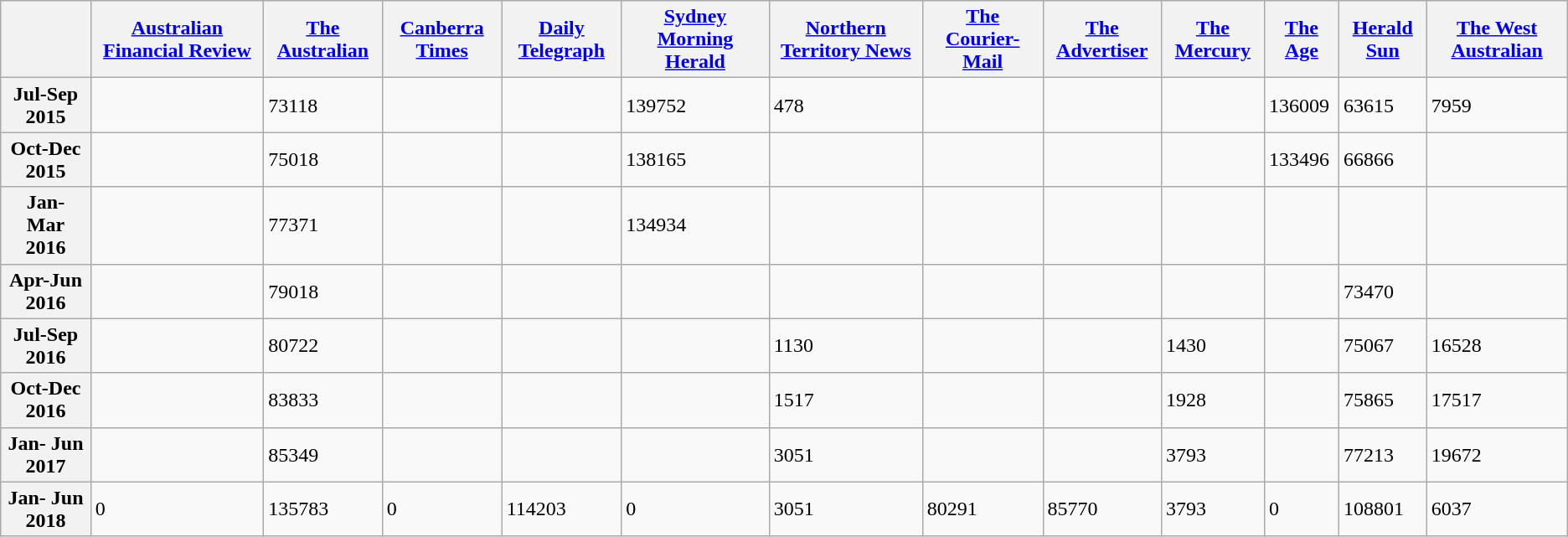<table class="wikitable">
<tr>
<th></th>
<th><a href='#'>Australian Financial Review</a></th>
<th><a href='#'>The Australian</a></th>
<th><a href='#'>Canberra Times</a></th>
<th><a href='#'>Daily Telegraph</a></th>
<th><a href='#'>Sydney Morning Herald</a></th>
<th><a href='#'>Northern Territory News</a></th>
<th><a href='#'>The Courier-Mail</a></th>
<th><a href='#'>The Advertiser</a></th>
<th><a href='#'>The Mercury</a></th>
<th><a href='#'>The Age</a></th>
<th><a href='#'>Herald Sun</a></th>
<th><a href='#'>The West Australian</a></th>
</tr>
<tr>
<th>Jul-Sep 2015</th>
<td></td>
<td>73118</td>
<td></td>
<td></td>
<td>139752</td>
<td>478</td>
<td></td>
<td></td>
<td></td>
<td>136009</td>
<td>63615</td>
<td>7959</td>
</tr>
<tr>
<th>Oct-Dec 2015</th>
<td></td>
<td>75018</td>
<td></td>
<td></td>
<td>138165</td>
<td></td>
<td></td>
<td></td>
<td></td>
<td>133496</td>
<td>66866</td>
<td></td>
</tr>
<tr>
<th>Jan- Mar 2016</th>
<td></td>
<td>77371</td>
<td></td>
<td></td>
<td>134934</td>
<td></td>
<td></td>
<td></td>
<td></td>
<td></td>
<td></td>
<td></td>
</tr>
<tr>
<th>Apr-Jun 2016</th>
<td></td>
<td>79018</td>
<td></td>
<td></td>
<td></td>
<td></td>
<td></td>
<td></td>
<td></td>
<td></td>
<td>73470</td>
<td></td>
</tr>
<tr>
<th>Jul-Sep 2016</th>
<td></td>
<td>80722</td>
<td></td>
<td></td>
<td></td>
<td>1130</td>
<td></td>
<td></td>
<td>1430</td>
<td></td>
<td>75067</td>
<td>16528</td>
</tr>
<tr>
<th>Oct-Dec 2016</th>
<td></td>
<td>83833</td>
<td></td>
<td></td>
<td></td>
<td>1517</td>
<td></td>
<td></td>
<td>1928</td>
<td></td>
<td>75865</td>
<td>17517</td>
</tr>
<tr>
<th>Jan- Jun 2017</th>
<td></td>
<td>85349</td>
<td></td>
<td></td>
<td></td>
<td>3051</td>
<td></td>
<td></td>
<td>3793</td>
<td></td>
<td>77213</td>
<td>19672</td>
</tr>
<tr>
<th>Jan- Jun 2018</th>
<td>0</td>
<td>135783</td>
<td>0</td>
<td>114203</td>
<td>0</td>
<td>3051</td>
<td>80291</td>
<td>85770</td>
<td>3793</td>
<td>0</td>
<td>108801</td>
<td>6037</td>
</tr>
</table>
